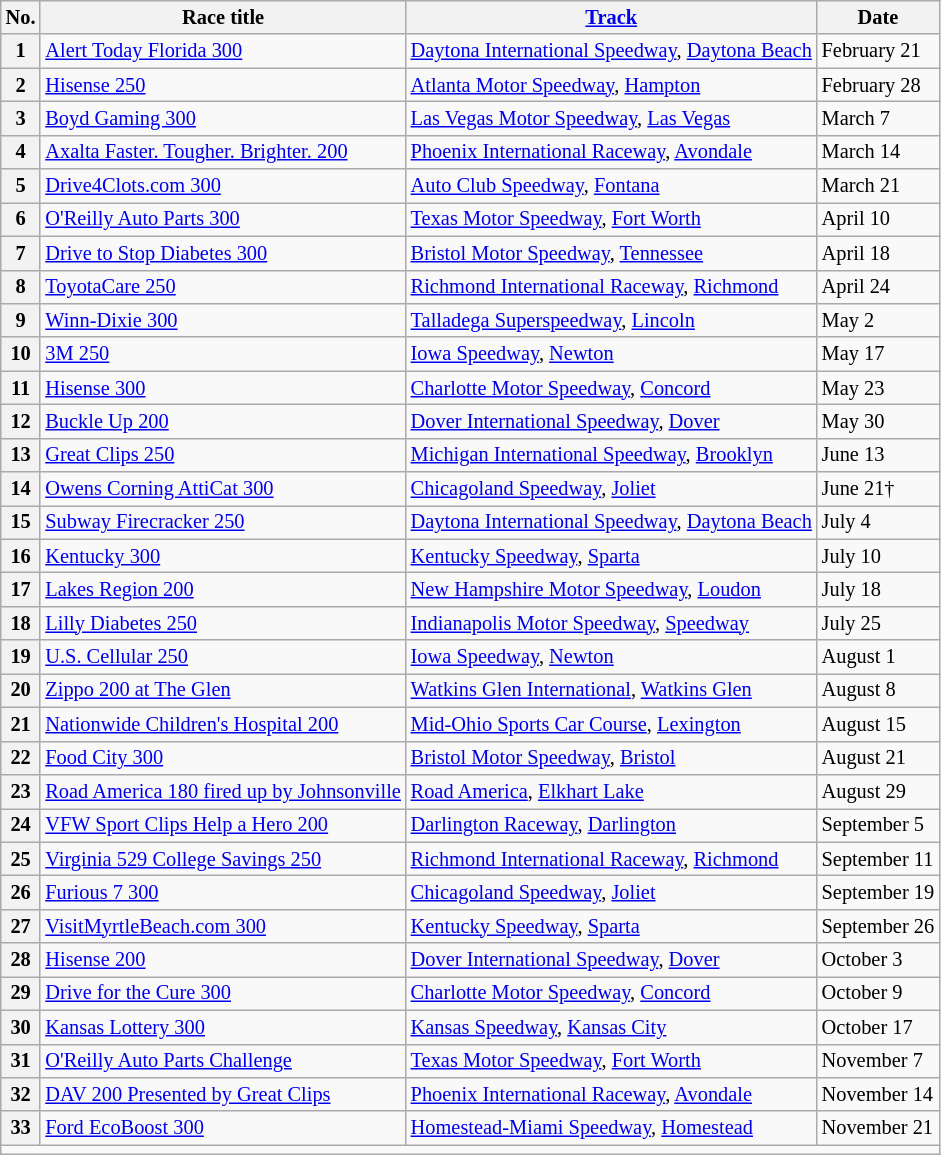<table class="wikitable" style="font-size:85%;">
<tr>
<th>No.</th>
<th>Race title</th>
<th><a href='#'>Track</a></th>
<th>Date</th>
</tr>
<tr>
<th>1</th>
<td><a href='#'>Alert Today Florida 300</a></td>
<td><a href='#'>Daytona International Speedway</a>, <a href='#'>Daytona Beach</a></td>
<td>February 21</td>
</tr>
<tr>
<th>2</th>
<td><a href='#'>Hisense 250</a></td>
<td><a href='#'>Atlanta Motor Speedway</a>, <a href='#'>Hampton</a></td>
<td>February 28</td>
</tr>
<tr>
<th>3</th>
<td><a href='#'>Boyd Gaming 300</a></td>
<td><a href='#'>Las Vegas Motor Speedway</a>, <a href='#'>Las Vegas</a></td>
<td>March 7</td>
</tr>
<tr>
<th>4</th>
<td><a href='#'>Axalta Faster. Tougher. Brighter. 200</a></td>
<td><a href='#'>Phoenix International Raceway</a>, <a href='#'>Avondale</a></td>
<td>March 14</td>
</tr>
<tr>
<th>5</th>
<td><a href='#'>Drive4Clots.com 300</a></td>
<td><a href='#'>Auto Club Speedway</a>, <a href='#'>Fontana</a></td>
<td>March 21</td>
</tr>
<tr>
<th>6</th>
<td><a href='#'>O'Reilly Auto Parts 300</a></td>
<td><a href='#'>Texas Motor Speedway</a>, <a href='#'>Fort Worth</a></td>
<td>April 10</td>
</tr>
<tr>
<th>7</th>
<td><a href='#'>Drive to Stop Diabetes 300</a></td>
<td><a href='#'>Bristol Motor Speedway</a>, <a href='#'>Tennessee</a></td>
<td>April 18</td>
</tr>
<tr>
<th>8</th>
<td><a href='#'>ToyotaCare 250</a></td>
<td><a href='#'>Richmond International Raceway</a>, <a href='#'>Richmond</a></td>
<td>April 24</td>
</tr>
<tr>
<th>9</th>
<td><a href='#'>Winn-Dixie 300</a></td>
<td><a href='#'>Talladega Superspeedway</a>, <a href='#'>Lincoln</a></td>
<td>May 2</td>
</tr>
<tr>
<th>10</th>
<td><a href='#'>3M 250</a></td>
<td><a href='#'>Iowa Speedway</a>, <a href='#'>Newton</a></td>
<td>May 17</td>
</tr>
<tr>
<th>11</th>
<td><a href='#'>Hisense 300</a></td>
<td><a href='#'>Charlotte Motor Speedway</a>, <a href='#'>Concord</a></td>
<td>May 23</td>
</tr>
<tr>
<th>12</th>
<td><a href='#'>Buckle Up 200</a></td>
<td><a href='#'>Dover International Speedway</a>, <a href='#'>Dover</a></td>
<td>May 30</td>
</tr>
<tr>
<th>13</th>
<td><a href='#'>Great Clips 250</a></td>
<td><a href='#'>Michigan International Speedway</a>, <a href='#'>Brooklyn</a></td>
<td>June 13</td>
</tr>
<tr>
<th>14</th>
<td><a href='#'>Owens Corning AttiCat 300</a></td>
<td><a href='#'>Chicagoland Speedway</a>, <a href='#'>Joliet</a></td>
<td>June 21†</td>
</tr>
<tr>
<th>15</th>
<td><a href='#'>Subway Firecracker 250</a></td>
<td><a href='#'>Daytona International Speedway</a>, <a href='#'>Daytona Beach</a></td>
<td>July 4</td>
</tr>
<tr>
<th>16</th>
<td><a href='#'>Kentucky 300</a></td>
<td><a href='#'>Kentucky Speedway</a>, <a href='#'>Sparta</a></td>
<td>July 10</td>
</tr>
<tr>
<th>17</th>
<td><a href='#'>Lakes Region 200</a></td>
<td><a href='#'>New Hampshire Motor Speedway</a>, <a href='#'>Loudon</a></td>
<td>July 18</td>
</tr>
<tr>
<th>18</th>
<td><a href='#'>Lilly Diabetes 250</a></td>
<td><a href='#'>Indianapolis Motor Speedway</a>, <a href='#'>Speedway</a></td>
<td>July 25</td>
</tr>
<tr>
<th>19</th>
<td><a href='#'>U.S. Cellular 250</a></td>
<td><a href='#'>Iowa Speedway</a>, <a href='#'>Newton</a></td>
<td>August 1</td>
</tr>
<tr>
<th>20</th>
<td><a href='#'>Zippo 200 at The Glen</a></td>
<td><a href='#'>Watkins Glen International</a>, <a href='#'>Watkins Glen</a></td>
<td>August 8</td>
</tr>
<tr>
<th>21</th>
<td><a href='#'>Nationwide Children's Hospital 200</a></td>
<td><a href='#'>Mid-Ohio Sports Car Course</a>, <a href='#'>Lexington</a></td>
<td>August 15</td>
</tr>
<tr>
<th>22</th>
<td><a href='#'>Food City 300</a></td>
<td><a href='#'>Bristol Motor Speedway</a>, <a href='#'>Bristol</a></td>
<td>August 21</td>
</tr>
<tr>
<th>23</th>
<td><a href='#'>Road America 180 fired up by Johnsonville</a></td>
<td><a href='#'>Road America</a>, <a href='#'>Elkhart Lake</a></td>
<td>August 29</td>
</tr>
<tr>
<th>24</th>
<td><a href='#'>VFW Sport Clips Help a Hero 200</a></td>
<td><a href='#'>Darlington Raceway</a>, <a href='#'>Darlington</a></td>
<td>September 5</td>
</tr>
<tr>
<th>25</th>
<td><a href='#'>Virginia 529 College Savings 250</a></td>
<td><a href='#'>Richmond International Raceway</a>, <a href='#'>Richmond</a></td>
<td>September 11</td>
</tr>
<tr>
<th>26</th>
<td><a href='#'>Furious 7 300</a></td>
<td><a href='#'>Chicagoland Speedway</a>, <a href='#'>Joliet</a></td>
<td>September 19</td>
</tr>
<tr>
<th>27</th>
<td><a href='#'>VisitMyrtleBeach.com 300</a></td>
<td><a href='#'>Kentucky Speedway</a>, <a href='#'>Sparta</a></td>
<td>September 26</td>
</tr>
<tr>
<th>28</th>
<td><a href='#'>Hisense 200</a></td>
<td><a href='#'>Dover International Speedway</a>, <a href='#'>Dover</a></td>
<td>October 3</td>
</tr>
<tr>
<th>29</th>
<td><a href='#'>Drive for the Cure 300</a></td>
<td><a href='#'>Charlotte Motor Speedway</a>, <a href='#'>Concord</a></td>
<td>October 9</td>
</tr>
<tr>
<th>30</th>
<td><a href='#'>Kansas Lottery 300</a></td>
<td><a href='#'>Kansas Speedway</a>, <a href='#'>Kansas City</a></td>
<td>October 17</td>
</tr>
<tr>
<th>31</th>
<td><a href='#'>O'Reilly Auto Parts Challenge</a></td>
<td><a href='#'>Texas Motor Speedway</a>, <a href='#'>Fort Worth</a></td>
<td>November 7</td>
</tr>
<tr>
<th>32</th>
<td><a href='#'>DAV 200 Presented by Great Clips</a></td>
<td><a href='#'>Phoenix International Raceway</a>, <a href='#'>Avondale</a></td>
<td>November 14</td>
</tr>
<tr>
<th>33</th>
<td><a href='#'>Ford EcoBoost 300</a></td>
<td><a href='#'>Homestead-Miami Speedway</a>, <a href='#'>Homestead</a></td>
<td>November 21</td>
</tr>
<tr>
<td colspan="8"></td>
</tr>
</table>
